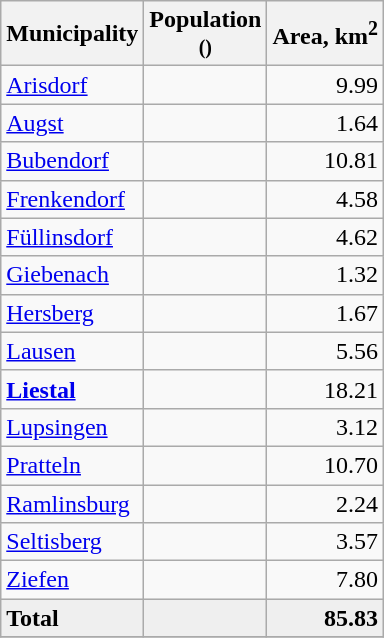<table class="wikitable">
<tr>
<th>Municipality</th>
<th>Population<br><small>()</small></th>
<th>Area, km<sup>2</sup></th>
</tr>
<tr>
<td><a href='#'>Arisdorf</a></td>
<td align="center"></td>
<td align="right">9.99</td>
</tr>
<tr>
<td><a href='#'>Augst</a></td>
<td align="center"></td>
<td align="right">1.64</td>
</tr>
<tr>
<td><a href='#'>Bubendorf</a></td>
<td align="center"></td>
<td align="right">10.81</td>
</tr>
<tr>
<td><a href='#'>Frenkendorf</a></td>
<td align="center"></td>
<td align="right">4.58</td>
</tr>
<tr>
<td><a href='#'>Füllinsdorf</a></td>
<td align="center"></td>
<td align="right">4.62</td>
</tr>
<tr>
<td><a href='#'>Giebenach</a></td>
<td align="center"></td>
<td align="right">1.32</td>
</tr>
<tr>
<td><a href='#'>Hersberg</a></td>
<td align="center"></td>
<td align="right">1.67</td>
</tr>
<tr>
<td><a href='#'>Lausen</a></td>
<td align="center"></td>
<td align="right">5.56</td>
</tr>
<tr>
<td><strong><a href='#'>Liestal</a></strong></td>
<td align="center"></td>
<td align="right">18.21</td>
</tr>
<tr>
<td><a href='#'>Lupsingen</a></td>
<td align="center"></td>
<td align="right">3.12</td>
</tr>
<tr>
<td><a href='#'>Pratteln</a></td>
<td align="center"></td>
<td align="right">10.70</td>
</tr>
<tr>
<td><a href='#'>Ramlinsburg</a></td>
<td align="center"></td>
<td align="right">2.24</td>
</tr>
<tr>
<td><a href='#'>Seltisberg</a></td>
<td align="center"></td>
<td align="right">3.57</td>
</tr>
<tr>
<td><a href='#'>Ziefen</a></td>
<td align="center"></td>
<td align="right">7.80</td>
</tr>
<tr style="background-color:#EFEFEF;">
<td align="Left"><strong>Total</strong></td>
<td align="center"><strong></strong></td>
<td align="right"><strong>85.83</strong></td>
</tr>
<tr>
</tr>
</table>
